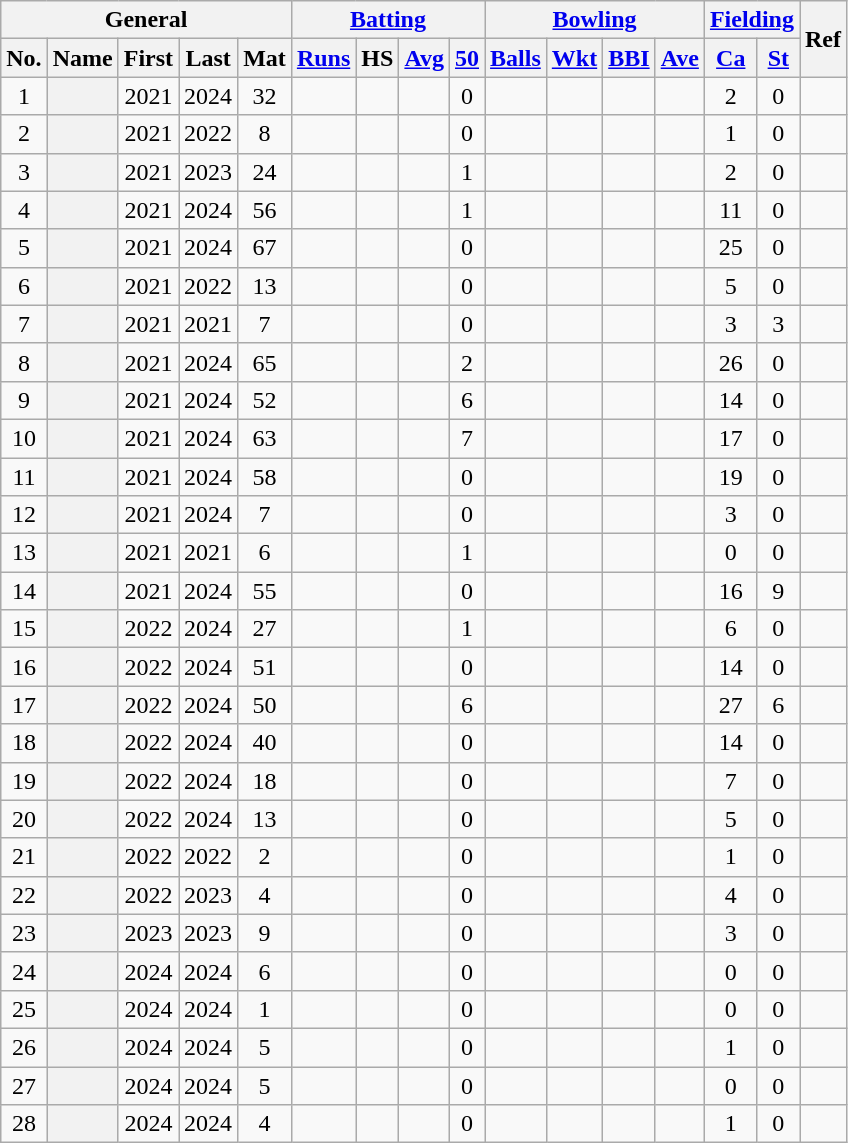<table class="wikitable plainrowheaders sortable">
<tr align="center">
<th scope="col" colspan=5 class="unsortable">General</th>
<th scope="col" colspan=4 class="unsortable"><a href='#'>Batting</a></th>
<th scope="col" colspan=4 class="unsortable"><a href='#'>Bowling</a></th>
<th scope="col" colspan=2 class="unsortable"><a href='#'>Fielding</a></th>
<th scope="col" rowspan=2 class="unsortable">Ref</th>
</tr>
<tr align="center">
<th scope="col">No.</th>
<th scope="col">Name</th>
<th scope="col">First</th>
<th scope="col">Last</th>
<th scope="col">Mat</th>
<th scope="col"><a href='#'>Runs</a></th>
<th scope="col">HS</th>
<th scope="col"><a href='#'>Avg</a></th>
<th scope="col"><a href='#'>50</a></th>
<th scope="col"><a href='#'>Balls</a></th>
<th scope="col"><a href='#'>Wkt</a></th>
<th scope="col"><a href='#'>BBI</a></th>
<th scope="col"><a href='#'>Ave</a></th>
<th scope="col"><a href='#'>Ca</a></th>
<th scope="col"><a href='#'>St</a></th>
</tr>
<tr align="center">
<td>1</td>
<th scope="row" align="left"></th>
<td>2021</td>
<td>2024</td>
<td>32</td>
<td></td>
<td></td>
<td></td>
<td>0</td>
<td></td>
<td></td>
<td></td>
<td></td>
<td>2</td>
<td>0</td>
<td></td>
</tr>
<tr align="center">
<td>2</td>
<th scope="row" align="left"></th>
<td>2021</td>
<td>2022</td>
<td>8</td>
<td></td>
<td></td>
<td></td>
<td>0</td>
<td></td>
<td></td>
<td></td>
<td></td>
<td>1</td>
<td>0</td>
<td></td>
</tr>
<tr align="center">
<td>3</td>
<th scope="row" align="left"></th>
<td>2021</td>
<td>2023</td>
<td>24</td>
<td></td>
<td></td>
<td></td>
<td>1</td>
<td></td>
<td></td>
<td></td>
<td></td>
<td>2</td>
<td>0</td>
<td></td>
</tr>
<tr align="center">
<td>4</td>
<th scope="row" align="left"></th>
<td>2021</td>
<td>2024</td>
<td>56</td>
<td></td>
<td></td>
<td></td>
<td>1</td>
<td></td>
<td></td>
<td></td>
<td></td>
<td>11</td>
<td>0</td>
<td></td>
</tr>
<tr align="center">
<td>5</td>
<th scope="row" align="left"></th>
<td>2021</td>
<td>2024</td>
<td>67</td>
<td></td>
<td></td>
<td></td>
<td>0</td>
<td></td>
<td></td>
<td></td>
<td></td>
<td>25</td>
<td>0</td>
<td></td>
</tr>
<tr align="center">
<td>6</td>
<th scope="row" align="left"></th>
<td>2021</td>
<td>2022</td>
<td>13</td>
<td></td>
<td></td>
<td></td>
<td>0</td>
<td></td>
<td></td>
<td></td>
<td></td>
<td>5</td>
<td>0</td>
<td></td>
</tr>
<tr align="center">
<td>7</td>
<th scope="row" align="left"></th>
<td>2021</td>
<td>2021</td>
<td>7</td>
<td></td>
<td></td>
<td></td>
<td>0</td>
<td></td>
<td></td>
<td></td>
<td></td>
<td>3</td>
<td>3</td>
<td></td>
</tr>
<tr align="center">
<td>8</td>
<th scope="row" align="left"></th>
<td>2021</td>
<td>2024</td>
<td>65</td>
<td></td>
<td></td>
<td></td>
<td>2</td>
<td></td>
<td></td>
<td></td>
<td></td>
<td>26</td>
<td>0</td>
<td></td>
</tr>
<tr align="center">
<td>9</td>
<th scope="row" align="left"></th>
<td>2021</td>
<td>2024</td>
<td>52</td>
<td></td>
<td></td>
<td></td>
<td>6</td>
<td></td>
<td></td>
<td></td>
<td></td>
<td>14</td>
<td>0</td>
<td></td>
</tr>
<tr align="center">
<td>10</td>
<th scope="row" align="left"></th>
<td>2021</td>
<td>2024</td>
<td>63</td>
<td></td>
<td></td>
<td></td>
<td>7</td>
<td></td>
<td></td>
<td></td>
<td></td>
<td>17</td>
<td>0</td>
<td></td>
</tr>
<tr align="center">
<td>11</td>
<th scope="row" align="left"></th>
<td>2021</td>
<td>2024</td>
<td>58</td>
<td></td>
<td></td>
<td></td>
<td>0</td>
<td></td>
<td></td>
<td></td>
<td></td>
<td>19</td>
<td>0</td>
<td></td>
</tr>
<tr align="center">
<td>12</td>
<th scope="row" align="left"></th>
<td>2021</td>
<td>2024</td>
<td>7</td>
<td></td>
<td></td>
<td></td>
<td>0</td>
<td></td>
<td></td>
<td></td>
<td></td>
<td>3</td>
<td>0</td>
<td></td>
</tr>
<tr align="center">
<td>13</td>
<th scope="row" align="left"></th>
<td>2021</td>
<td>2021</td>
<td>6</td>
<td></td>
<td></td>
<td></td>
<td>1</td>
<td></td>
<td></td>
<td></td>
<td></td>
<td>0</td>
<td>0</td>
<td></td>
</tr>
<tr align="center">
<td>14</td>
<th scope="row" align="left"></th>
<td>2021</td>
<td>2024</td>
<td>55</td>
<td></td>
<td></td>
<td></td>
<td>0</td>
<td></td>
<td></td>
<td></td>
<td></td>
<td>16</td>
<td>9</td>
<td></td>
</tr>
<tr align="center">
<td>15</td>
<th scope="row" align="left"></th>
<td>2022</td>
<td>2024</td>
<td>27</td>
<td></td>
<td></td>
<td></td>
<td>1</td>
<td></td>
<td></td>
<td></td>
<td></td>
<td>6</td>
<td>0</td>
<td></td>
</tr>
<tr align="center">
<td>16</td>
<th scope="row" align="left"></th>
<td>2022</td>
<td>2024</td>
<td>51</td>
<td></td>
<td></td>
<td></td>
<td>0</td>
<td></td>
<td></td>
<td></td>
<td></td>
<td>14</td>
<td>0</td>
<td></td>
</tr>
<tr align="center">
<td>17</td>
<th scope="row" align="left"></th>
<td>2022</td>
<td>2024</td>
<td>50</td>
<td></td>
<td></td>
<td></td>
<td>6</td>
<td></td>
<td></td>
<td></td>
<td></td>
<td>27</td>
<td>6</td>
<td></td>
</tr>
<tr align="center">
<td>18</td>
<th scope="row" align="left"></th>
<td>2022</td>
<td>2024</td>
<td>40</td>
<td></td>
<td></td>
<td></td>
<td>0</td>
<td></td>
<td></td>
<td></td>
<td></td>
<td>14</td>
<td>0</td>
<td></td>
</tr>
<tr align="center">
<td>19</td>
<th scope="row" align="left"></th>
<td>2022</td>
<td>2024</td>
<td>18</td>
<td></td>
<td></td>
<td></td>
<td>0</td>
<td></td>
<td></td>
<td></td>
<td></td>
<td>7</td>
<td>0</td>
<td></td>
</tr>
<tr align="center">
<td>20</td>
<th scope="row" align="left"></th>
<td>2022</td>
<td>2024</td>
<td>13</td>
<td></td>
<td></td>
<td></td>
<td>0</td>
<td></td>
<td></td>
<td></td>
<td></td>
<td>5</td>
<td>0</td>
<td></td>
</tr>
<tr align="center">
<td>21</td>
<th scope="row" align="left"></th>
<td>2022</td>
<td>2022</td>
<td>2</td>
<td></td>
<td></td>
<td></td>
<td>0</td>
<td></td>
<td></td>
<td></td>
<td></td>
<td>1</td>
<td>0</td>
<td></td>
</tr>
<tr align="center">
<td>22</td>
<th scope="row" align="left"></th>
<td>2022</td>
<td>2023</td>
<td>4</td>
<td></td>
<td></td>
<td></td>
<td>0</td>
<td></td>
<td></td>
<td></td>
<td></td>
<td>4</td>
<td>0</td>
<td></td>
</tr>
<tr align="center">
<td>23</td>
<th scope="row" align="left"></th>
<td>2023</td>
<td>2023</td>
<td>9</td>
<td></td>
<td></td>
<td></td>
<td>0</td>
<td></td>
<td></td>
<td></td>
<td></td>
<td>3</td>
<td>0</td>
<td></td>
</tr>
<tr align="center">
<td>24</td>
<th scope="row" align="left"></th>
<td>2024</td>
<td>2024</td>
<td>6</td>
<td></td>
<td></td>
<td></td>
<td>0</td>
<td></td>
<td></td>
<td></td>
<td></td>
<td>0</td>
<td>0</td>
<td></td>
</tr>
<tr align="center">
<td>25</td>
<th scope="row" align="left"></th>
<td>2024</td>
<td>2024</td>
<td>1</td>
<td></td>
<td></td>
<td></td>
<td>0</td>
<td></td>
<td></td>
<td></td>
<td></td>
<td>0</td>
<td>0</td>
<td></td>
</tr>
<tr align="center">
<td>26</td>
<th scope="row" align="left"></th>
<td>2024</td>
<td>2024</td>
<td>5</td>
<td></td>
<td></td>
<td></td>
<td>0</td>
<td></td>
<td></td>
<td></td>
<td></td>
<td>1</td>
<td>0</td>
<td></td>
</tr>
<tr align="center">
<td>27</td>
<th scope="row" align="left"></th>
<td>2024</td>
<td>2024</td>
<td>5</td>
<td></td>
<td></td>
<td></td>
<td>0</td>
<td></td>
<td></td>
<td></td>
<td></td>
<td>0</td>
<td>0</td>
<td></td>
</tr>
<tr align="center">
<td>28</td>
<th scope="row" align="left"></th>
<td>2024</td>
<td>2024</td>
<td>4</td>
<td></td>
<td></td>
<td></td>
<td>0</td>
<td></td>
<td></td>
<td></td>
<td></td>
<td>1</td>
<td>0</td>
<td></td>
</tr>
</table>
